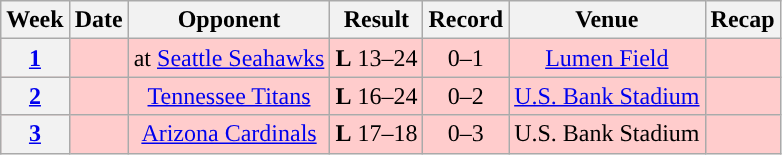<table class="wikitable" style="text-align:center">
<tr>
<th>Week</th>
<th>Date</th>
<th>Opponent</th>
<th>Result</th>
<th>Record</th>
<th>Venue</th>
<th>Recap</th>
</tr>
<tr style="background:#fcc">
<th><a href='#'>1</a></th>
<td></td>
<td>at <a href='#'>Seattle Seahawks</a></td>
<td><strong>L</strong> 13–24</td>
<td>0–1</td>
<td><a href='#'>Lumen Field</a></td>
<td></td>
</tr>
<tr style="background:#fcc">
<th><a href='#'>2</a></th>
<td></td>
<td><a href='#'>Tennessee Titans</a></td>
<td><strong>L</strong> 16–24</td>
<td>0–2</td>
<td><a href='#'>U.S. Bank Stadium</a></td>
<td></td>
</tr>
<tr style="background:#fcc">
<th><a href='#'>3</a></th>
<td></td>
<td><a href='#'>Arizona Cardinals</a></td>
<td><strong>L</strong> 17–18</td>
<td>0–3</td>
<td>U.S. Bank Stadium</td>
<td></td>
</tr>
</table>
